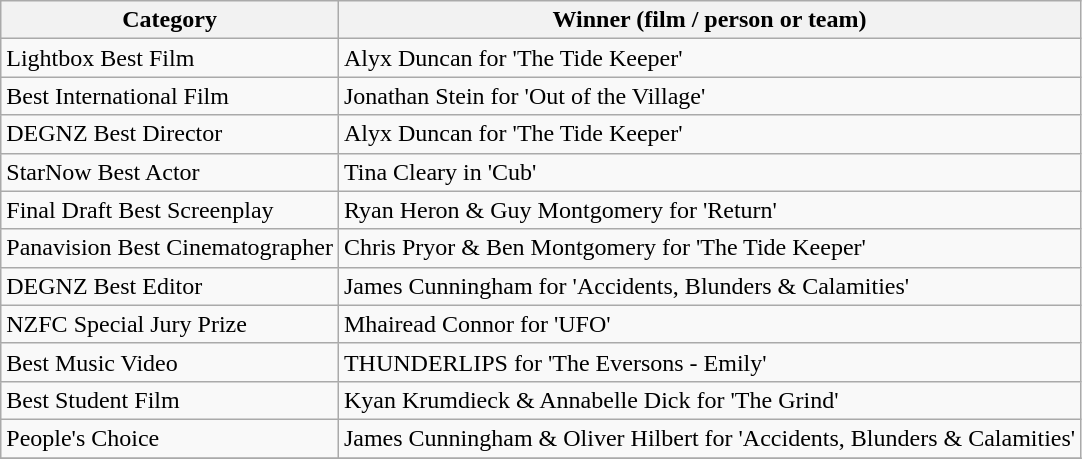<table class="wikitable">
<tr>
<th>Category</th>
<th>Winner (film / person or team)</th>
</tr>
<tr>
<td>Lightbox Best Film</td>
<td>Alyx Duncan for 'The Tide Keeper'</td>
</tr>
<tr>
<td>Best International Film</td>
<td>Jonathan Stein for 'Out of the Village'</td>
</tr>
<tr>
<td>DEGNZ Best Director</td>
<td>Alyx Duncan for 'The Tide Keeper'</td>
</tr>
<tr>
<td>StarNow Best Actor</td>
<td>Tina Cleary in 'Cub'</td>
</tr>
<tr>
<td>Final Draft Best Screenplay</td>
<td>Ryan Heron & Guy Montgomery for 'Return'</td>
</tr>
<tr>
<td>Panavision Best Cinematographer</td>
<td>Chris Pryor & Ben Montgomery for 'The Tide Keeper'</td>
</tr>
<tr>
<td>DEGNZ Best Editor</td>
<td>James Cunningham for 'Accidents, Blunders & Calamities'</td>
</tr>
<tr>
<td>NZFC Special Jury Prize</td>
<td>Mhairead Connor for 'UFO'</td>
</tr>
<tr>
<td>Best Music Video</td>
<td>THUNDERLIPS for 'The Eversons - Emily'</td>
</tr>
<tr>
<td>Best Student Film</td>
<td>Kyan Krumdieck & Annabelle Dick for 'The Grind'</td>
</tr>
<tr>
<td>People's Choice</td>
<td>James Cunningham & Oliver Hilbert for 'Accidents, Blunders & Calamities'</td>
</tr>
<tr>
</tr>
</table>
